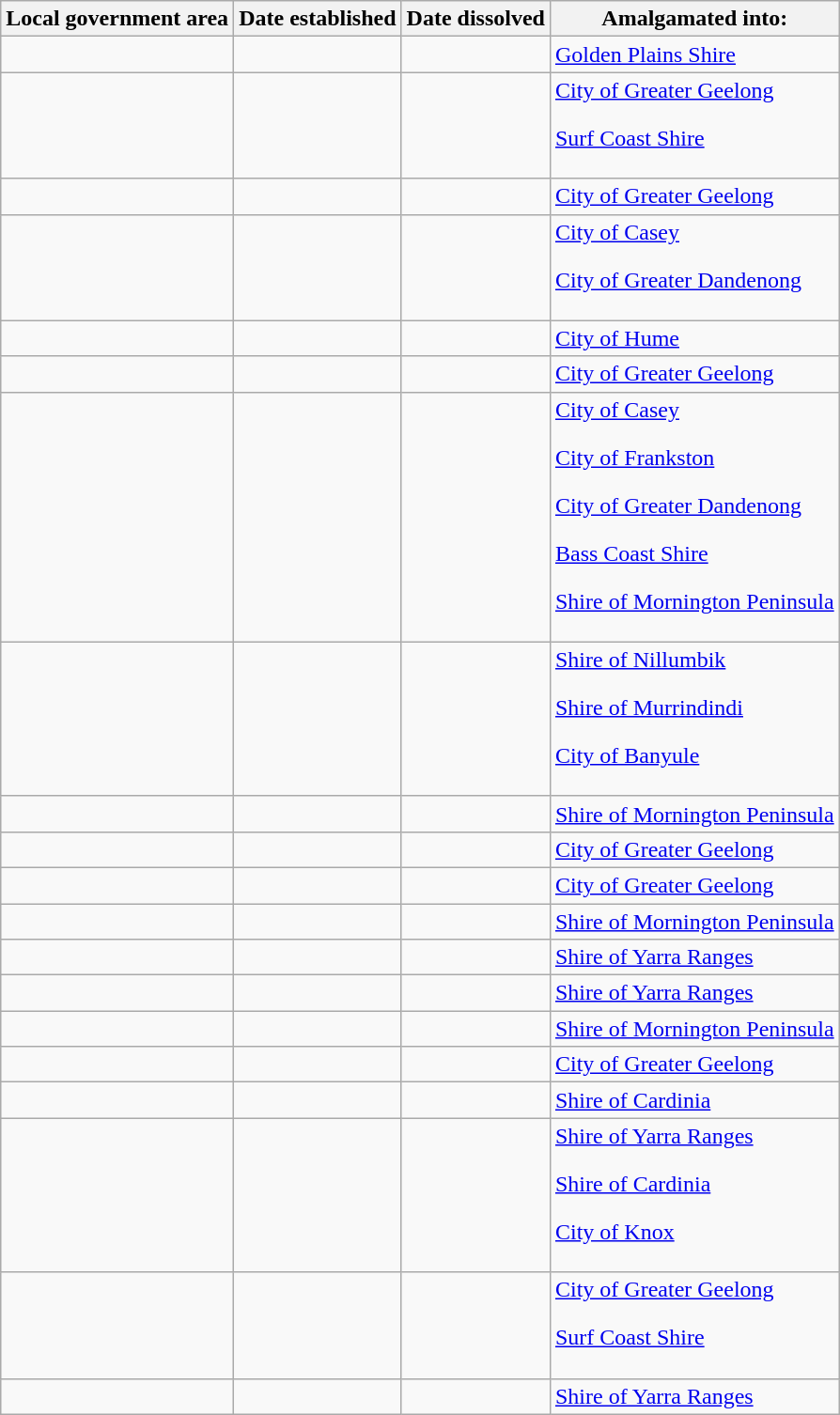<table class="wikitable sortable">
<tr>
<th scope="col">Local government area</th>
<th scope="col">Date established</th>
<th scope="col">Date dissolved</th>
<th>Amalgamated into:</th>
</tr>
<tr>
<td></td>
<td></td>
<td></td>
<td><a href='#'>Golden Plains Shire</a></td>
</tr>
<tr>
<td></td>
<td></td>
<td></td>
<td><a href='#'>City of Greater Geelong</a><p><a href='#'>Surf Coast Shire</a></p></td>
</tr>
<tr>
<td></td>
<td></td>
<td></td>
<td><a href='#'>City of Greater Geelong</a></td>
</tr>
<tr>
<td></td>
<td></td>
<td></td>
<td><a href='#'>City of Casey</a><p><a href='#'>City of Greater Dandenong</a></p></td>
</tr>
<tr>
<td></td>
<td></td>
<td></td>
<td><a href='#'>City of Hume</a></td>
</tr>
<tr>
<td></td>
<td></td>
<td></td>
<td><a href='#'>City of Greater Geelong</a></td>
</tr>
<tr>
<td></td>
<td></td>
<td></td>
<td><a href='#'>City of Casey</a><p><a href='#'>City of Frankston</a></p><p><a href='#'>City of Greater Dandenong</a></p><p><a href='#'>Bass Coast Shire</a></p><p><a href='#'>Shire of Mornington Peninsula</a></p></td>
</tr>
<tr>
<td></td>
<td></td>
<td></td>
<td><a href='#'>Shire of Nillumbik</a><p><a href='#'>Shire of Murrindindi</a></p><p><a href='#'>City of Banyule</a></p></td>
</tr>
<tr>
<td></td>
<td></td>
<td></td>
<td><a href='#'>Shire of Mornington Peninsula</a></td>
</tr>
<tr>
<td></td>
<td></td>
<td></td>
<td><a href='#'>City of Greater Geelong</a></td>
</tr>
<tr>
<td></td>
<td></td>
<td></td>
<td><a href='#'>City of Greater Geelong</a></td>
</tr>
<tr>
<td></td>
<td></td>
<td></td>
<td><a href='#'>Shire of Mornington Peninsula</a></td>
</tr>
<tr>
<td></td>
<td></td>
<td></td>
<td><a href='#'>Shire of Yarra Ranges</a></td>
</tr>
<tr>
<td></td>
<td></td>
<td></td>
<td><a href='#'>Shire of Yarra Ranges</a></td>
</tr>
<tr>
<td></td>
<td></td>
<td></td>
<td><a href='#'>Shire of Mornington Peninsula</a></td>
</tr>
<tr>
<td></td>
<td></td>
<td></td>
<td><a href='#'>City of Greater Geelong</a></td>
</tr>
<tr>
<td></td>
<td></td>
<td></td>
<td><a href='#'>Shire of Cardinia</a></td>
</tr>
<tr>
<td></td>
<td></td>
<td></td>
<td><a href='#'>Shire of Yarra Ranges</a><p><a href='#'>Shire of Cardinia</a></p><p><a href='#'>City of Knox</a></p></td>
</tr>
<tr>
<td></td>
<td></td>
<td></td>
<td><a href='#'>City of Greater Geelong</a><p><a href='#'>Surf Coast Shire</a></p></td>
</tr>
<tr>
<td></td>
<td></td>
<td></td>
<td><a href='#'>Shire of Yarra Ranges</a></td>
</tr>
</table>
